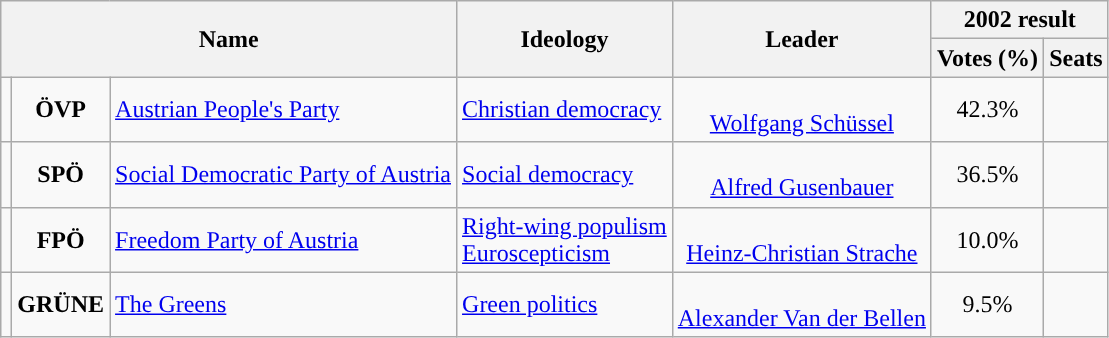<table class="wikitable">
<tr>
<th rowspan="2" colspan="3">Name</th>
<th rowspan="2">Ideology</th>
<th rowspan="2">Leader</th>
<th colspan="2">2002 result</th>
</tr>
<tr>
<th>Votes (%)</th>
<th>Seats</th>
</tr>
<tr>
<td style="background:"></td>
<td style="text-align:center;"><strong>ÖVP</strong></td>
<td><a href='#'>Austrian People's Party</a><br></td>
<td><a href='#'>Christian democracy</a></td>
<td align=center><br><a href='#'>Wolfgang Schüssel</a></td>
<td style="text-align:center;">42.3%</td>
<td></td>
</tr>
<tr>
<td style="background:"></td>
<td style="text-align:center;"><strong>SPÖ</strong></td>
<td><a href='#'>Social Democratic Party of Austria</a><br></td>
<td><a href='#'>Social democracy</a></td>
<td align=center><br><a href='#'>Alfred Gusenbauer</a></td>
<td style="text-align:center;">36.5%</td>
<td></td>
</tr>
<tr>
<td style="background:"></td>
<td style="text-align:center;"><strong>FPÖ</strong></td>
<td><a href='#'>Freedom Party of Austria</a><br></td>
<td><a href='#'>Right-wing populism</a><br><a href='#'>Euroscepticism</a></td>
<td align=center><br><a href='#'>Heinz-Christian Strache</a></td>
<td style="text-align:center;">10.0%</td>
<td></td>
</tr>
<tr>
<td style="background:"></td>
<td style="text-align:center;"><strong>GRÜNE</strong></td>
<td><a href='#'>The Greens</a><br></td>
<td><a href='#'>Green politics</a></td>
<td align=center><br><a href='#'>Alexander Van der Bellen</a></td>
<td style="text-align:center;">9.5%</td>
<td></td>
</tr>
</table>
